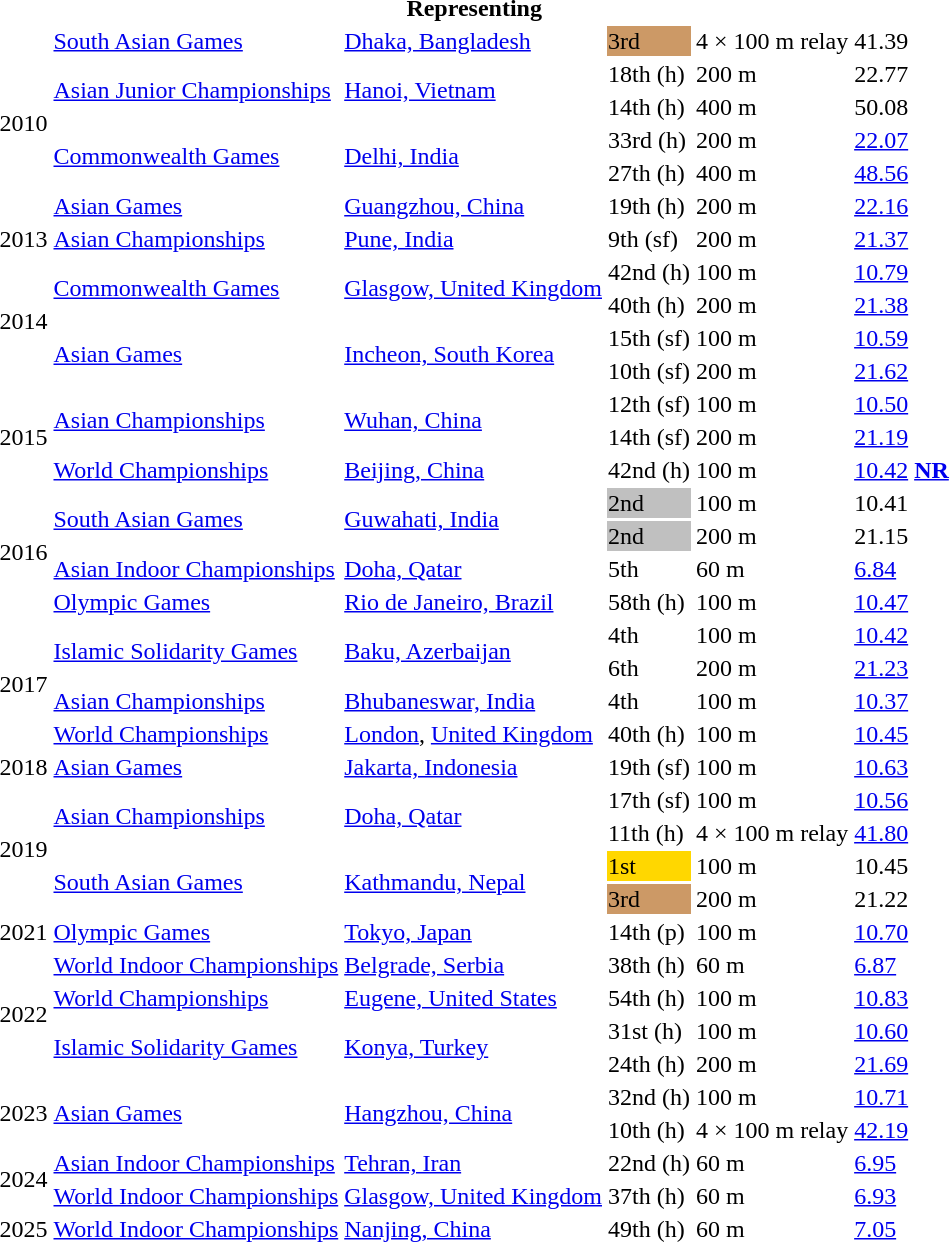<table>
<tr>
<th colspan="6">Representing </th>
</tr>
<tr>
<td rowspan=6>2010</td>
<td><a href='#'>South Asian Games</a></td>
<td><a href='#'>Dhaka, Bangladesh</a></td>
<td bgcolor=cc9966>3rd</td>
<td>4 × 100 m relay</td>
<td>41.39</td>
</tr>
<tr>
<td rowspan=2><a href='#'>Asian Junior Championships</a></td>
<td rowspan=2><a href='#'>Hanoi, Vietnam</a></td>
<td>18th (h)</td>
<td>200 m</td>
<td>22.77</td>
</tr>
<tr>
<td>14th (h)</td>
<td>400 m</td>
<td>50.08</td>
</tr>
<tr>
<td rowspan=2><a href='#'>Commonwealth Games</a></td>
<td rowspan=2><a href='#'>Delhi, India</a></td>
<td>33rd (h)</td>
<td>200 m</td>
<td><a href='#'>22.07</a></td>
</tr>
<tr>
<td>27th (h)</td>
<td>400 m</td>
<td><a href='#'>48.56</a></td>
</tr>
<tr>
<td><a href='#'>Asian Games</a></td>
<td><a href='#'>Guangzhou, China</a></td>
<td>19th (h)</td>
<td>200 m</td>
<td><a href='#'>22.16</a></td>
</tr>
<tr>
<td>2013</td>
<td><a href='#'>Asian Championships</a></td>
<td><a href='#'>Pune, India</a></td>
<td>9th (sf)</td>
<td>200 m</td>
<td><a href='#'>21.37</a></td>
</tr>
<tr>
<td rowspan=4>2014</td>
<td rowspan=2><a href='#'>Commonwealth Games</a></td>
<td rowspan=2><a href='#'>Glasgow, United Kingdom</a></td>
<td>42nd (h)</td>
<td>100 m</td>
<td><a href='#'>10.79</a></td>
</tr>
<tr>
<td>40th (h)</td>
<td>200 m</td>
<td><a href='#'>21.38</a></td>
</tr>
<tr>
<td rowspan=2><a href='#'>Asian Games</a></td>
<td rowspan=2><a href='#'>Incheon, South Korea</a></td>
<td>15th (sf)</td>
<td>100 m</td>
<td><a href='#'>10.59</a></td>
</tr>
<tr>
<td>10th (sf)</td>
<td>200 m</td>
<td><a href='#'>21.62</a></td>
</tr>
<tr>
<td rowspan=3>2015</td>
<td rowspan=2><a href='#'>Asian Championships</a></td>
<td rowspan=2><a href='#'>Wuhan, China</a></td>
<td>12th (sf)</td>
<td>100 m</td>
<td><a href='#'>10.50</a></td>
</tr>
<tr>
<td>14th (sf)</td>
<td>200 m</td>
<td><a href='#'>21.19</a></td>
</tr>
<tr>
<td><a href='#'>World Championships</a></td>
<td><a href='#'>Beijing, China</a></td>
<td>42nd (h)</td>
<td>100 m</td>
<td><a href='#'>10.42</a> <strong><a href='#'>NR</a></strong></td>
</tr>
<tr>
<td rowspan=4>2016</td>
<td rowspan=2><a href='#'>South Asian Games</a></td>
<td rowspan=2><a href='#'>Guwahati, India</a></td>
<td bgcolor=silver>2nd</td>
<td>100 m</td>
<td>10.41</td>
</tr>
<tr>
<td bgcolor=silver>2nd</td>
<td>200 m</td>
<td>21.15</td>
</tr>
<tr>
<td><a href='#'>Asian Indoor Championships</a></td>
<td><a href='#'>Doha, Qatar</a></td>
<td>5th</td>
<td>60 m</td>
<td><a href='#'>6.84</a></td>
</tr>
<tr>
<td><a href='#'>Olympic Games</a></td>
<td><a href='#'>Rio de Janeiro, Brazil</a></td>
<td>58th (h)</td>
<td>100 m</td>
<td><a href='#'>10.47</a></td>
</tr>
<tr>
<td rowspan=4>2017</td>
<td rowspan=2><a href='#'>Islamic Solidarity Games</a></td>
<td rowspan=2><a href='#'>Baku, Azerbaijan</a></td>
<td>4th</td>
<td>100 m</td>
<td><a href='#'>10.42</a></td>
</tr>
<tr>
<td>6th</td>
<td>200 m</td>
<td><a href='#'>21.23</a></td>
</tr>
<tr>
<td><a href='#'>Asian Championships</a></td>
<td><a href='#'>Bhubaneswar, India</a></td>
<td>4th</td>
<td>100 m</td>
<td><a href='#'>10.37</a></td>
</tr>
<tr>
<td><a href='#'>World Championships</a></td>
<td><a href='#'>London</a>, <a href='#'>United Kingdom</a></td>
<td>40th (h)</td>
<td>100 m</td>
<td><a href='#'>10.45</a></td>
</tr>
<tr>
<td>2018</td>
<td><a href='#'>Asian Games</a></td>
<td><a href='#'>Jakarta, Indonesia</a></td>
<td>19th (sf)</td>
<td>100 m</td>
<td><a href='#'>10.63</a></td>
</tr>
<tr>
<td rowspan=4>2019</td>
<td rowspan=2><a href='#'>Asian Championships</a></td>
<td rowspan=2><a href='#'>Doha, Qatar</a></td>
<td>17th (sf)</td>
<td>100 m</td>
<td><a href='#'>10.56</a></td>
</tr>
<tr>
<td>11th (h)</td>
<td>4 × 100 m relay</td>
<td><a href='#'>41.80</a></td>
</tr>
<tr>
<td rowspan=2><a href='#'>South Asian Games</a></td>
<td rowspan=2><a href='#'>Kathmandu, Nepal</a></td>
<td bgcolor=gold>1st</td>
<td>100 m</td>
<td>10.45</td>
</tr>
<tr>
<td bgcolor=cc9966>3rd</td>
<td>200 m</td>
<td>21.22</td>
</tr>
<tr>
<td>2021</td>
<td><a href='#'>Olympic Games</a></td>
<td><a href='#'>Tokyo, Japan</a></td>
<td>14th (p)</td>
<td>100 m</td>
<td><a href='#'>10.70</a></td>
</tr>
<tr>
<td rowspan=4>2022</td>
<td><a href='#'>World Indoor Championships</a></td>
<td><a href='#'>Belgrade, Serbia</a></td>
<td>38th (h)</td>
<td>60 m</td>
<td><a href='#'>6.87</a></td>
</tr>
<tr>
<td><a href='#'>World Championships</a></td>
<td><a href='#'>Eugene, United States</a></td>
<td>54th (h)</td>
<td>100 m</td>
<td><a href='#'>10.83</a></td>
</tr>
<tr>
<td rowspan=2><a href='#'>Islamic Solidarity Games</a></td>
<td rowspan=2><a href='#'>Konya, Turkey</a></td>
<td>31st (h)</td>
<td>100 m</td>
<td><a href='#'>10.60</a></td>
</tr>
<tr>
<td>24th (h)</td>
<td>200 m</td>
<td><a href='#'>21.69</a></td>
</tr>
<tr>
<td rowspan=2>2023</td>
<td rowspan=2><a href='#'>Asian Games</a></td>
<td rowspan=2><a href='#'>Hangzhou, China</a></td>
<td>32nd (h)</td>
<td>100 m</td>
<td><a href='#'>10.71</a></td>
</tr>
<tr>
<td>10th (h)</td>
<td>4 × 100 m relay</td>
<td><a href='#'>42.19</a></td>
</tr>
<tr>
<td rowspan=2>2024</td>
<td><a href='#'>Asian Indoor Championships</a></td>
<td><a href='#'>Tehran, Iran</a></td>
<td>22nd (h)</td>
<td>60 m</td>
<td><a href='#'>6.95</a></td>
</tr>
<tr>
<td><a href='#'>World Indoor Championships</a></td>
<td><a href='#'>Glasgow, United Kingdom</a></td>
<td>37th (h)</td>
<td>60 m</td>
<td><a href='#'>6.93</a></td>
</tr>
<tr>
<td>2025</td>
<td><a href='#'>World Indoor Championships</a></td>
<td><a href='#'>Nanjing, China</a></td>
<td>49th (h)</td>
<td>60 m</td>
<td><a href='#'>7.05</a></td>
</tr>
</table>
